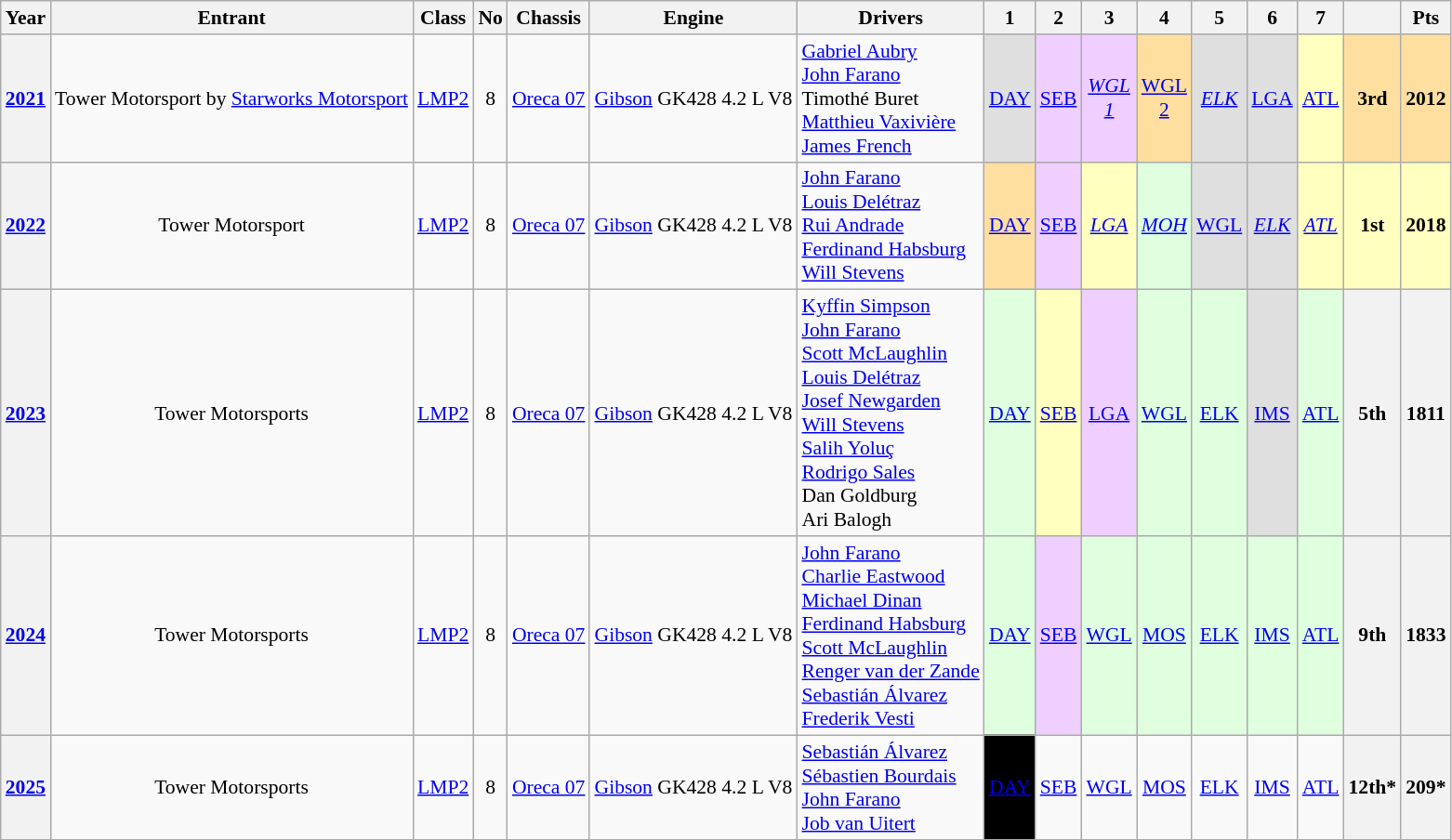<table class="wikitable" style="font-size: 90%; text-align:center">
<tr>
<th>Year</th>
<th>Entrant</th>
<th>Class</th>
<th>No</th>
<th>Chassis</th>
<th>Engine</th>
<th>Drivers</th>
<th>1</th>
<th>2</th>
<th>3</th>
<th>4</th>
<th>5</th>
<th>6</th>
<th>7</th>
<th></th>
<th>Pts</th>
</tr>
<tr>
<th><a href='#'>2021</a></th>
<td> Tower Motorsport by <a href='#'>Starworks Motorsport</a></td>
<td><a href='#'>LMP2</a></td>
<td>8</td>
<td><a href='#'>Oreca 07</a></td>
<td><a href='#'>Gibson</a> GK428 4.2 L V8</td>
<td align="left"> <a href='#'>Gabriel Aubry</a><br> <a href='#'>John Farano</a><br> Timothé Buret<br> <a href='#'>Matthieu Vaxivière</a><br> <a href='#'>James French</a></td>
<td style="background:#DFDFDF;"><a href='#'>DAY</a><br></td>
<td style="background:#EFCFFF;"><a href='#'>SEB</a><br></td>
<td style="background:#EFCFFF;"><em><a href='#'>WGL<br>1</a></em><br></td>
<td style="background:#FFDF9F;"><a href='#'>WGL<br>2</a><br></td>
<td style="background:#DFDFDF;"><em><a href='#'>ELK</a></em><br></td>
<td style="background:#DFDFDF;"><a href='#'>LGA</a><br></td>
<td style="background:#FFFFBF;"><a href='#'>ATL</a><br></td>
<th style="background:#FFDF9F;">3rd</th>
<th style="background:#FFDF9F;">2012</th>
</tr>
<tr>
<th><a href='#'>2022</a></th>
<td> Tower Motorsport</td>
<td><a href='#'>LMP2</a></td>
<td>8</td>
<td><a href='#'>Oreca 07</a></td>
<td><a href='#'>Gibson</a> GK428 4.2 L V8</td>
<td align="left"> <a href='#'>John Farano</a><br> <a href='#'>Louis Delétraz</a><br> <a href='#'>Rui Andrade</a><br> <a href='#'>Ferdinand Habsburg</a><br> <a href='#'>Will Stevens</a></td>
<td style="background:#FFDF9F;"><a href='#'>DAY</a><br></td>
<td style="background:#EFCFFF;"><a href='#'>SEB</a><br></td>
<td style="background:#FFFFBF;"><em><a href='#'>LGA</a></em><br></td>
<td style="background:#DFFFDF;"><em><a href='#'>MOH</a></em><br></td>
<td style="background:#DFDFDF;"><a href='#'>WGL</a><br></td>
<td style="background:#DFDFDF;"><em><a href='#'>ELK</a></em><br> </td>
<td style="background:#FFFFBF;"><em><a href='#'>ATL</a></em><br> </td>
<th style="background:#FFFFBF;">1st</th>
<th style="background:#FFFFBF;">2018</th>
</tr>
<tr>
<th><a href='#'>2023</a></th>
<td> Tower Motorsports</td>
<td><a href='#'>LMP2</a></td>
<td>8</td>
<td><a href='#'>Oreca 07</a></td>
<td><a href='#'>Gibson</a> GK428 4.2 L V8</td>
<td align="left"> <a href='#'>Kyffin Simpson</a><br> <a href='#'>John Farano</a><br> <a href='#'>Scott McLaughlin</a><br> <a href='#'>Louis Delétraz</a><br> <a href='#'>Josef Newgarden</a><br> <a href='#'>Will Stevens</a><br> <a href='#'>Salih Yoluç</a><br> <a href='#'>Rodrigo Sales</a><br> Dan Goldburg<br> Ari Balogh</td>
<td style="background:#DFFFDF;"><a href='#'>DAY</a><br></td>
<td style="background:#FFFFBF;"><a href='#'>SEB</a><br></td>
<td style="background:#EFCFFF;"><a href='#'>LGA</a><br></td>
<td style="background:#DFFFDF;"><a href='#'>WGL</a><br></td>
<td style="background:#DFFFDF;"><a href='#'>ELK</a><br></td>
<td style="background:#DFDFDF;"><a href='#'>IMS</a><br> </td>
<td style="background:#DFFFDF;"><a href='#'>ATL</a><br> </td>
<th>5th</th>
<th>1811</th>
</tr>
<tr>
<th><a href='#'>2024</a></th>
<td> Tower Motorsports</td>
<td><a href='#'>LMP2</a></td>
<td>8</td>
<td><a href='#'>Oreca 07</a></td>
<td><a href='#'>Gibson</a> GK428 4.2 L V8</td>
<td align="left"> <a href='#'>John Farano</a><br> <a href='#'>Charlie Eastwood</a><br> <a href='#'>Michael Dinan</a><br> <a href='#'>Ferdinand Habsburg</a><br> <a href='#'>Scott McLaughlin</a><br> <a href='#'>Renger van der Zande</a><br> <a href='#'>Sebastián Álvarez</a><br> <a href='#'>Frederik Vesti</a></td>
<td style="background:#DFFFDF;"><a href='#'>DAY</a><br></td>
<td style="background:#EFCFFF;"><a href='#'>SEB</a><br></td>
<td style="background:#DFFFDF;"><a href='#'>WGL</a><br></td>
<td style="background:#DFFFDF;"><a href='#'>MOS</a><br></td>
<td style="background:#DFFFDF;"><a href='#'>ELK</a><br></td>
<td style="background:#DFFFDF;"><a href='#'>IMS</a><br></td>
<td style="background:#DFFFDF;"><a href='#'>ATL</a><br></td>
<th>9th</th>
<th>1833</th>
</tr>
<tr>
<th><a href='#'>2025</a></th>
<td> Tower Motorsports</td>
<td><a href='#'>LMP2</a></td>
<td>8</td>
<td><a href='#'>Oreca 07</a></td>
<td><a href='#'>Gibson</a> GK428 4.2 L V8</td>
<td align="left"> <a href='#'>Sebastián Álvarez</a><br> <a href='#'>Sébastien Bourdais</a><br> <a href='#'>John Farano</a><br> <a href='#'>Job van Uitert</a></td>
<td style="background-color:#000000; color:white;"><a href='#'>DAY</a><br></td>
<td><a href='#'>SEB</a></td>
<td><a href='#'>WGL</a></td>
<td><a href='#'>MOS</a></td>
<td><a href='#'>ELK</a></td>
<td><a href='#'>IMS</a></td>
<td><a href='#'>ATL</a></td>
<th>12th*</th>
<th>209*</th>
</tr>
</table>
